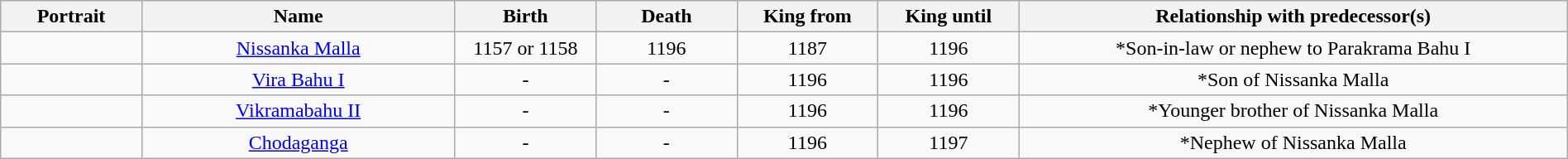<table width=100% class="wikitable">
<tr>
<th width=9%>Portrait</th>
<th width=20%>Name</th>
<th width=9%>Birth</th>
<th width=9%>Death</th>
<th width=9%>King from</th>
<th width=9%>King until</th>
<th width=35%>Relationship with predecessor(s)</th>
</tr>
<tr>
<td align="center"></td>
<td align="center"><a href='#'>Nissanka Malla</a></td>
<td align="center">1157 or 1158</td>
<td align="center">1196</td>
<td align="center">1187</td>
<td align="center">1196</td>
<td align="center">*Son-in-law or nephew to Parakrama Bahu I</td>
</tr>
<tr>
<td></td>
<td align="center"><a href='#'>Vira Bahu I</a></td>
<td align="center">-</td>
<td align="center">-</td>
<td align="center">1196</td>
<td align="center">1196</td>
<td align="center">*Son of Nissanka Malla</td>
</tr>
<tr>
<td></td>
<td align="center"><a href='#'>Vikramabahu II</a></td>
<td align="center">-</td>
<td align="center">-</td>
<td align="center">1196</td>
<td align="center">1196</td>
<td align="center">*Younger brother of Nissanka Malla</td>
</tr>
<tr>
<td></td>
<td align="center"><a href='#'>Chodaganga</a></td>
<td align="center">-</td>
<td align="center">-</td>
<td align="center">1196</td>
<td align="center">1197</td>
<td align="center">*Nephew of Nissanka Malla</td>
</tr>
</table>
